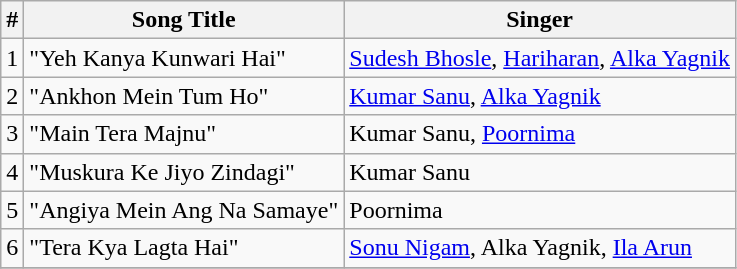<table class="wikitable">
<tr>
<th>#</th>
<th>Song Title</th>
<th>Singer</th>
</tr>
<tr>
<td>1</td>
<td>"Yeh Kanya Kunwari Hai"</td>
<td><a href='#'>Sudesh Bhosle</a>, <a href='#'>Hariharan</a>, <a href='#'>Alka Yagnik</a></td>
</tr>
<tr>
<td>2</td>
<td>"Ankhon Mein Tum Ho"</td>
<td><a href='#'>Kumar Sanu</a>, <a href='#'>Alka Yagnik</a></td>
</tr>
<tr>
<td>3</td>
<td>"Main Tera Majnu"</td>
<td>Kumar Sanu, <a href='#'>Poornima</a></td>
</tr>
<tr>
<td>4</td>
<td>"Muskura Ke Jiyo Zindagi"</td>
<td>Kumar Sanu</td>
</tr>
<tr>
<td>5</td>
<td>"Angiya Mein Ang Na Samaye"</td>
<td>Poornima</td>
</tr>
<tr>
<td>6</td>
<td>"Tera Kya Lagta Hai"</td>
<td><a href='#'>Sonu Nigam</a>, Alka Yagnik, <a href='#'>Ila Arun</a></td>
</tr>
<tr>
</tr>
</table>
